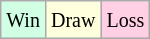<table class="wikitable">
<tr>
<td style="background:#d0ffe3;"><small>Win</small></td>
<td style="background:#ffd;"><small>Draw</small></td>
<td style="background:#ffd0e3;"><small>Loss</small></td>
</tr>
</table>
